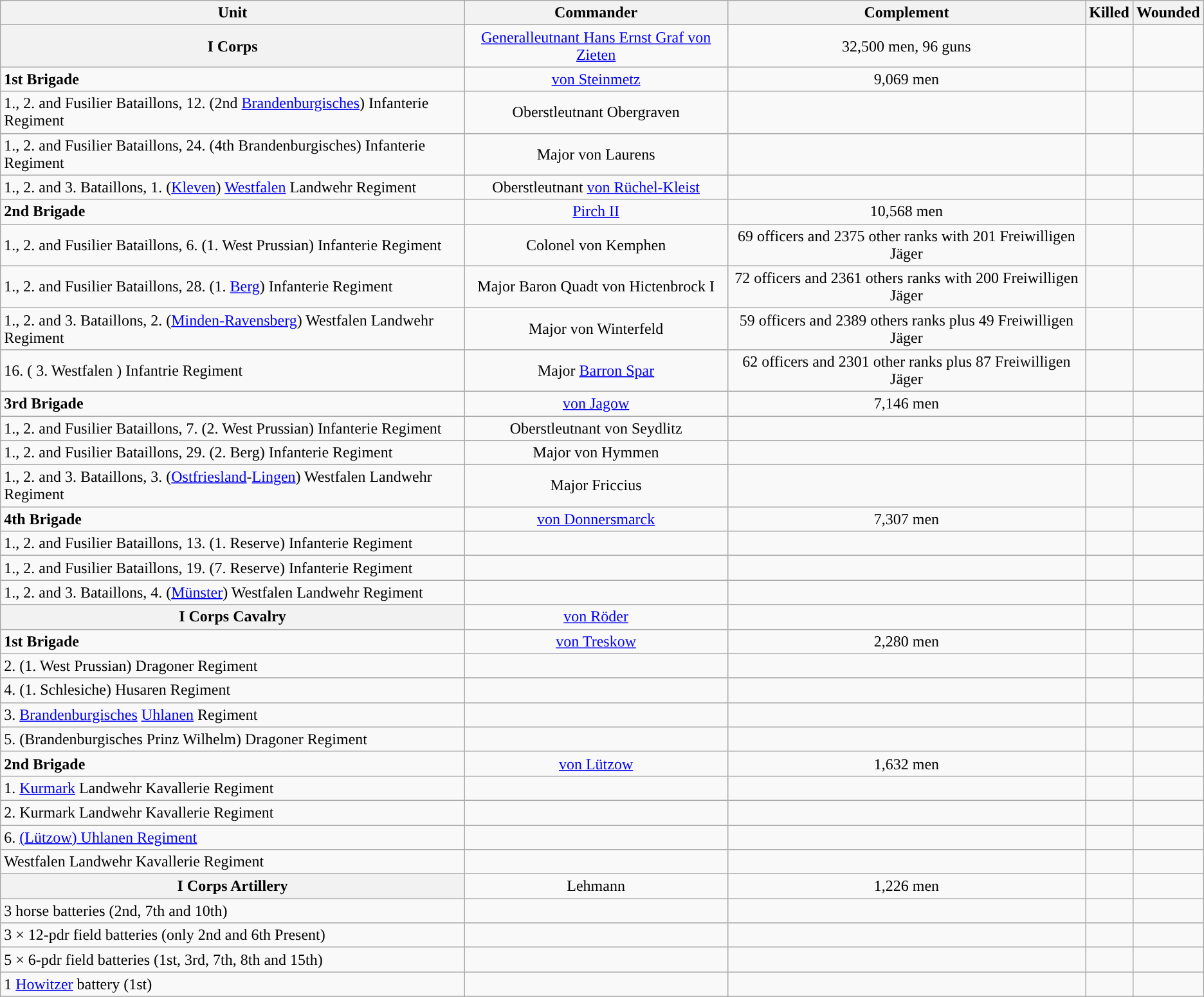<table class="wikitable">
<tr>
<th>Unit</th>
<th>Commander</th>
<th>Complement</th>
<th>Killed</th>
<th>Wounded</th>
</tr>
<tr>
<th colspan="1" bgcolor="#f9f9f9;">I Corps</th>
<td align="center"><a href='#'>Generalleutnant Hans Ernst Graf von Zieten</a></td>
<td align="center">32,500 men, 96 guns</td>
<td align="center"></td>
<td align="center"></td>
</tr>
<tr>
<td><strong>1st Brigade</strong></td>
<td align="center"><a href='#'>von Steinmetz</a></td>
<td align="center">9,069 men</td>
<td align="center"></td>
<td align="center"></td>
</tr>
<tr>
<td>1., 2. and Fusilier Bataillons, 12. (2nd <a href='#'>Brandenburgisches</a>) Infanterie Regiment</td>
<td align="center">Oberstleutnant Obergraven</td>
<td align="center"></td>
<td align="center"></td>
<td align="center"></td>
</tr>
<tr>
<td>1., 2. and Fusilier Bataillons, 24. (4th Brandenburgisches) Infanterie Regiment</td>
<td align="center">Major von Laurens</td>
<td align="center"></td>
<td align="center"></td>
<td align="center"></td>
</tr>
<tr>
<td>1., 2. and 3. Bataillons, 1. (<a href='#'>Kleven</a>) <a href='#'>Westfalen</a> Landwehr Regiment</td>
<td align="center">Oberstleutnant <a href='#'>von Rüchel-Kleist</a></td>
<td align="center"></td>
<td align="center"></td>
<td align="center"></td>
</tr>
<tr>
<td><strong>2nd Brigade</strong></td>
<td align="center"><a href='#'>Pirch II</a></td>
<td align="center">10,568 men</td>
<td align="center"></td>
<td align="center"></td>
</tr>
<tr>
<td>1., 2. and Fusilier Bataillons, 6. (1. West Prussian) Infanterie Regiment</td>
<td align="center">Colonel von Kemphen</td>
<td align="center">69 officers and 2375 other ranks with 201 Freiwilligen Jäger</td>
<td align="center"></td>
<td align="center"></td>
</tr>
<tr>
<td>1., 2. and Fusilier Bataillons, 28. (1. <a href='#'>Berg</a>) Infanterie Regiment</td>
<td align="center">Major Baron Quadt von  Hictenbrock I</td>
<td align="center">72 officers and 2361 others ranks with 200 Freiwilligen Jäger</td>
<td align="center"></td>
<td align="center"></td>
</tr>
<tr>
<td>1., 2. and 3. Bataillons, 2. (<a href='#'>Minden-Ravensberg</a>) Westfalen Landwehr Regiment</td>
<td align="center">Major von Winterfeld</td>
<td align="center">59 officers and 2389 others ranks plus 49 Freiwilligen Jäger</td>
<td align="center"></td>
<td align="center"></td>
</tr>
<tr>
<td>16. ( 3. Westfalen ) Infantrie Regiment</td>
<td align="center">Major <a href='#'>Barron Spar</a></td>
<td align="center">62 officers and 2301 other ranks plus 87 Freiwilligen Jäger</td>
<td align="center"></td>
<td align="center"></td>
</tr>
<tr>
<td><strong>3rd Brigade</strong></td>
<td align="center"><a href='#'>von Jagow</a></td>
<td align="center">7,146 men</td>
<td align="center"></td>
<td align="center"></td>
</tr>
<tr>
<td>1., 2. and Fusilier Bataillons, 7. (2. West Prussian) Infanterie Regiment</td>
<td align="center">Oberstleutnant von Seydlitz</td>
<td align="center"></td>
<td align="center"></td>
<td align="center"></td>
</tr>
<tr>
<td>1., 2. and Fusilier Bataillons, 29. (2. Berg) Infanterie Regiment</td>
<td align="center">Major von Hymmen</td>
<td align="center"></td>
<td align="center"></td>
<td align="center"></td>
</tr>
<tr>
<td>1., 2. and 3. Bataillons, 3. (<a href='#'>Ostfriesland</a>-<a href='#'>Lingen</a>) Westfalen Landwehr Regiment</td>
<td align="center">Major Friccius</td>
<td align="center"></td>
<td align="center"></td>
<td align="center"></td>
</tr>
<tr>
<td><strong>4th Brigade</strong></td>
<td align="center"><a href='#'>von Donnersmarck</a></td>
<td align="center">7,307 men</td>
<td align="center"></td>
<td align="center"></td>
</tr>
<tr>
<td>1., 2. and Fusilier Bataillons, 13. (1. Reserve) Infanterie Regiment</td>
<td align="center"></td>
<td align="center"></td>
<td align="center"></td>
<td align="center"></td>
</tr>
<tr>
<td>1., 2. and Fusilier Bataillons, 19. (7. Reserve) Infanterie Regiment</td>
<td align="center"></td>
<td align="center"></td>
<td align="center"></td>
<td align="center"></td>
</tr>
<tr>
<td>1., 2. and 3. Bataillons, 4. (<a href='#'>Münster</a>) Westfalen Landwehr Regiment</td>
<td align="center"></td>
<td align="center"></td>
<td align="center"></td>
<td align="center"></td>
</tr>
<tr>
<th colspan="1" bgcolor="#f9f9f9;"> I Corps Cavalry</th>
<td align="center"><a href='#'>von Röder</a></td>
<td align="center"></td>
<td align="center"></td>
<td align="center"></td>
</tr>
<tr>
<td><strong>1st Brigade</strong></td>
<td align="center"><a href='#'>von Treskow</a></td>
<td align="center">2,280 men</td>
<td align="center"></td>
<td align="center"></td>
</tr>
<tr>
<td>2. (1. West Prussian) Dragoner Regiment</td>
<td align="center"></td>
<td align="center"></td>
<td align="center"></td>
<td align="center"></td>
</tr>
<tr>
<td>4. (1. Schlesiche) Husaren Regiment</td>
<td align="center"></td>
<td align="center"></td>
<td align="center"></td>
<td align="center"></td>
</tr>
<tr>
<td>3. <a href='#'>Brandenburgisches</a> <a href='#'>Uhlanen</a> Regiment</td>
<td align="center"></td>
<td align="center"></td>
<td align="center"></td>
<td align="center"></td>
</tr>
<tr>
<td>5. (Brandenburgisches Prinz Wilhelm) Dragoner Regiment</td>
<td align="center"></td>
<td align="center"></td>
<td align="center"></td>
<td align="center"></td>
</tr>
<tr>
<td><strong>2nd Brigade</strong></td>
<td align="center"><a href='#'>von Lützow</a></td>
<td align="center">1,632 men</td>
<td align="center"></td>
<td align="center"></td>
</tr>
<tr>
<td>1. <a href='#'>Kurmark</a> Landwehr Kavallerie Regiment</td>
<td align="center"></td>
<td align="center"></td>
<td align="center"></td>
<td align="center"></td>
</tr>
<tr>
<td>2. Kurmark Landwehr Kavallerie Regiment</td>
<td align="center"></td>
<td align="center"></td>
<td align="center"></td>
<td align="center"></td>
</tr>
<tr>
<td>6. <a href='#'>(Lützow) Uhlanen Regiment</a></td>
<td align="center"></td>
<td align="center"></td>
<td align="center"></td>
<td align="center"></td>
</tr>
<tr>
<td>Westfalen Landwehr Kavallerie Regiment</td>
<td align="center"></td>
<td align="center"></td>
<td align="center"></td>
<td align="center"></td>
</tr>
<tr>
<th colspan="1" bgcolor="#f9f9f9;">I Corps Artillery</th>
<td align="center">Lehmann</td>
<td align="center">1,226 men</td>
<td align="center"></td>
<td align="center"></td>
</tr>
<tr>
<td>3 horse batteries (2nd, 7th and 10th)</td>
<td align="center"></td>
<td align="center"></td>
<td align="center"></td>
<td align="center"></td>
</tr>
<tr>
<td>3 × 12-pdr field batteries (only 2nd and 6th Present)</td>
<td align="center"></td>
<td align="center"></td>
<td align="center"></td>
<td align="center"></td>
</tr>
<tr>
<td>5 × 6-pdr field batteries (1st, 3rd, 7th, 8th and 15th)</td>
<td align="center"></td>
<td align="center"></td>
<td align="center"></td>
<td align="center"></td>
</tr>
<tr>
<td>1 <a href='#'>Howitzer</a> battery (1st)</td>
<td align="center"></td>
<td align="center"></td>
<td align="center"></td>
<td align="center"></td>
</tr>
<tr>
</tr>
</table>
